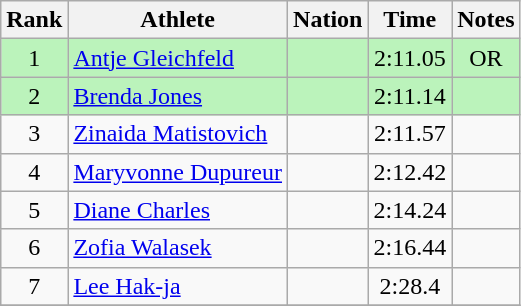<table class="wikitable sortable" style="text-align:center">
<tr>
<th>Rank</th>
<th>Athlete</th>
<th>Nation</th>
<th>Time</th>
<th>Notes</th>
</tr>
<tr bgcolor=bbf3bb>
<td>1</td>
<td align=left><a href='#'>Antje Gleichfeld</a></td>
<td align=left></td>
<td>2:11.05</td>
<td>OR</td>
</tr>
<tr bgcolor=bbf3bb>
<td>2</td>
<td align=left><a href='#'>Brenda Jones</a></td>
<td align=left></td>
<td>2:11.14</td>
<td></td>
</tr>
<tr>
<td>3</td>
<td align=left><a href='#'>Zinaida Matistovich</a></td>
<td align=left></td>
<td>2:11.57</td>
<td></td>
</tr>
<tr>
<td>4</td>
<td align=left><a href='#'>Maryvonne Dupureur</a></td>
<td align=left></td>
<td>2:12.42</td>
<td></td>
</tr>
<tr>
<td>5</td>
<td align=left><a href='#'>Diane Charles</a></td>
<td align=left></td>
<td>2:14.24</td>
<td></td>
</tr>
<tr>
<td>6</td>
<td align=left><a href='#'>Zofia Walasek</a></td>
<td align=left></td>
<td>2:16.44</td>
<td></td>
</tr>
<tr>
<td>7</td>
<td align=left><a href='#'>Lee Hak-ja</a></td>
<td align=left></td>
<td>2:28.4</td>
<td></td>
</tr>
<tr>
</tr>
</table>
